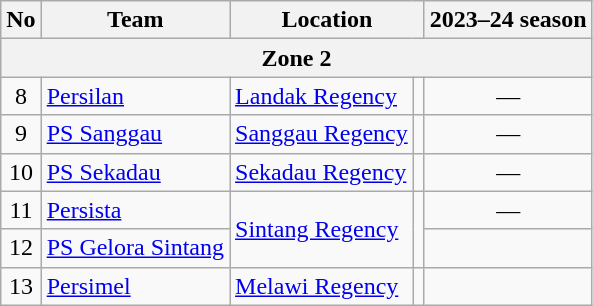<table class="wikitable sortable" style="font-size:100%;">
<tr>
<th>No</th>
<th>Team</th>
<th colspan="2">Location</th>
<th>2023–24 season</th>
</tr>
<tr>
<th Colspan="5">Zone 2</th>
</tr>
<tr>
<td align="center">8</td>
<td><a href='#'>Persilan</a></td>
<td><a href='#'>Landak Regency</a></td>
<td></td>
<td align="center">—</td>
</tr>
<tr>
<td align="center">9</td>
<td><a href='#'>PS Sanggau</a></td>
<td><a href='#'>Sanggau Regency</a></td>
<td></td>
<td align="center">—</td>
</tr>
<tr>
<td align="center">10</td>
<td><a href='#'>PS Sekadau</a></td>
<td><a href='#'>Sekadau Regency</a></td>
<td></td>
<td align="center">—</td>
</tr>
<tr>
<td align="center">11</td>
<td><a href='#'>Persista</a></td>
<td rowspan="2"><a href='#'>Sintang Regency</a></td>
<td rowspan="2"></td>
<td align="center">—</td>
</tr>
<tr>
<td align="center">12</td>
<td><a href='#'>PS Gelora Sintang</a></td>
<td align="center"></td>
</tr>
<tr>
<td align="center">13</td>
<td><a href='#'>Persimel</a></td>
<td><a href='#'>Melawi Regency</a></td>
<td></td>
<td align="center"></td>
</tr>
</table>
